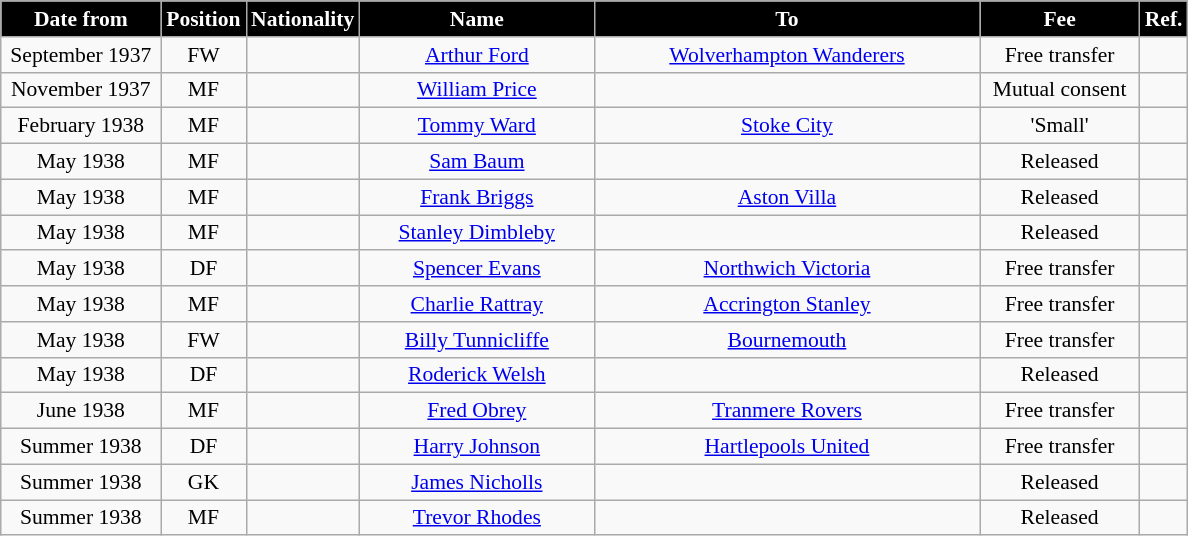<table class="wikitable" style="text-align:center; font-size:90%; ">
<tr>
<th style="background:#000000; color:white; width:100px;">Date from</th>
<th style="background:#000000; color:white; width:50px;">Position</th>
<th style="background:#000000; color:white; width:50px;">Nationality</th>
<th style="background:#000000; color:white; width:150px;">Name</th>
<th style="background:#000000; color:white; width:250px;">To</th>
<th style="background:#000000; color:white; width:100px;">Fee</th>
<th style="background:#000000; color:white; width:25px;">Ref.</th>
</tr>
<tr>
<td>September 1937</td>
<td>FW</td>
<td></td>
<td><a href='#'>Arthur Ford</a></td>
<td><a href='#'>Wolverhampton Wanderers</a></td>
<td>Free transfer</td>
<td></td>
</tr>
<tr>
<td>November 1937</td>
<td>MF</td>
<td></td>
<td><a href='#'>William Price</a></td>
<td></td>
<td>Mutual consent</td>
<td></td>
</tr>
<tr>
<td>February 1938</td>
<td>MF</td>
<td></td>
<td><a href='#'>Tommy Ward</a></td>
<td><a href='#'>Stoke City</a></td>
<td>'Small'</td>
<td></td>
</tr>
<tr>
<td>May 1938</td>
<td>MF</td>
<td></td>
<td><a href='#'>Sam Baum</a></td>
<td></td>
<td>Released</td>
<td></td>
</tr>
<tr>
<td>May 1938</td>
<td>MF</td>
<td></td>
<td><a href='#'>Frank Briggs</a></td>
<td><a href='#'>Aston Villa</a></td>
<td>Released</td>
<td></td>
</tr>
<tr>
<td>May 1938</td>
<td>MF</td>
<td></td>
<td><a href='#'>Stanley Dimbleby</a></td>
<td></td>
<td>Released</td>
<td></td>
</tr>
<tr>
<td>May 1938</td>
<td>DF</td>
<td></td>
<td><a href='#'>Spencer Evans</a></td>
<td><a href='#'>Northwich Victoria</a></td>
<td>Free transfer</td>
<td></td>
</tr>
<tr>
<td>May 1938</td>
<td>MF</td>
<td></td>
<td><a href='#'>Charlie Rattray</a></td>
<td><a href='#'>Accrington Stanley</a></td>
<td>Free transfer</td>
<td></td>
</tr>
<tr>
<td>May 1938</td>
<td>FW</td>
<td></td>
<td><a href='#'>Billy Tunnicliffe</a></td>
<td><a href='#'>Bournemouth</a></td>
<td>Free transfer</td>
<td></td>
</tr>
<tr>
<td>May 1938</td>
<td>DF</td>
<td></td>
<td><a href='#'>Roderick Welsh</a></td>
<td></td>
<td>Released</td>
<td></td>
</tr>
<tr>
<td>June 1938</td>
<td>MF</td>
<td></td>
<td><a href='#'>Fred Obrey</a></td>
<td><a href='#'>Tranmere Rovers</a></td>
<td>Free transfer</td>
<td></td>
</tr>
<tr>
<td>Summer 1938</td>
<td>DF</td>
<td></td>
<td><a href='#'>Harry Johnson</a></td>
<td><a href='#'>Hartlepools United</a></td>
<td>Free transfer</td>
<td></td>
</tr>
<tr>
<td>Summer 1938</td>
<td>GK</td>
<td></td>
<td><a href='#'>James Nicholls</a></td>
<td></td>
<td>Released</td>
<td></td>
</tr>
<tr>
<td>Summer 1938</td>
<td>MF</td>
<td></td>
<td><a href='#'>Trevor Rhodes</a></td>
<td></td>
<td>Released</td>
<td></td>
</tr>
</table>
